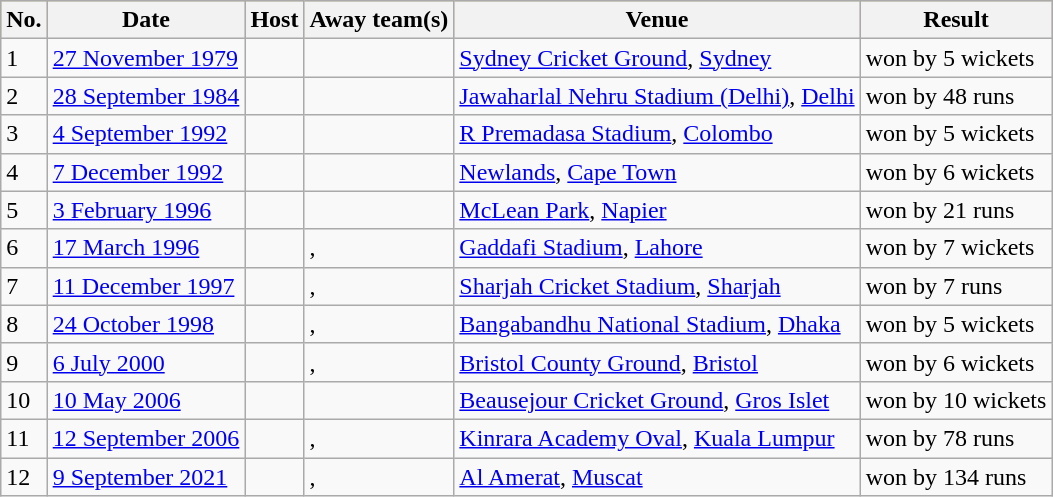<table class="wikitable sortable">
<tr style="background:#bdb76b;">
<th>No.</th>
<th>Date</th>
<th>Host</th>
<th>Away team(s)</th>
<th>Venue</th>
<th>Result</th>
</tr>
<tr>
<td>1</td>
<td><a href='#'>27 November 1979</a></td>
<td></td>
<td></td>
<td><a href='#'>Sydney Cricket Ground</a>, <a href='#'>Sydney</a></td>
<td> won by 5 wickets</td>
</tr>
<tr>
<td>2</td>
<td><a href='#'>28 September 1984</a></td>
<td></td>
<td></td>
<td><a href='#'>Jawaharlal Nehru Stadium (Delhi)</a>, <a href='#'>Delhi</a></td>
<td> won by 48 runs</td>
</tr>
<tr>
<td>3</td>
<td><a href='#'>4 September 1992</a></td>
<td></td>
<td></td>
<td><a href='#'>R Premadasa Stadium</a>, <a href='#'>Colombo</a></td>
<td> won by 5 wickets</td>
</tr>
<tr>
<td>4</td>
<td><a href='#'>7 December 1992</a></td>
<td></td>
<td></td>
<td><a href='#'>Newlands</a>, <a href='#'>Cape Town</a></td>
<td> won by 6 wickets</td>
</tr>
<tr>
<td>5</td>
<td><a href='#'>3 February 1996</a></td>
<td></td>
<td></td>
<td><a href='#'>McLean Park</a>, <a href='#'>Napier</a></td>
<td> won by 21 runs</td>
</tr>
<tr>
<td>6</td>
<td><a href='#'>17 March 1996</a></td>
<td></td>
<td>, </td>
<td><a href='#'>Gaddafi Stadium</a>, <a href='#'>Lahore</a></td>
<td> won by 7 wickets</td>
</tr>
<tr>
<td>7</td>
<td><a href='#'>11 December 1997</a></td>
<td></td>
<td>, </td>
<td><a href='#'>Sharjah Cricket Stadium</a>, <a href='#'>Sharjah</a></td>
<td> won by 7 runs</td>
</tr>
<tr>
<td>8</td>
<td><a href='#'>24 October 1998</a></td>
<td></td>
<td>, </td>
<td><a href='#'>Bangabandhu National Stadium</a>, <a href='#'>Dhaka</a></td>
<td> won by 5 wickets</td>
</tr>
<tr>
<td>9</td>
<td><a href='#'>6 July 2000</a></td>
<td></td>
<td>, </td>
<td><a href='#'>Bristol County Ground</a>, <a href='#'>Bristol</a></td>
<td> won by 6 wickets</td>
</tr>
<tr>
<td>10</td>
<td><a href='#'>10 May 2006</a></td>
<td></td>
<td></td>
<td><a href='#'>Beausejour Cricket Ground</a>, <a href='#'>Gros Islet</a></td>
<td> won by 10 wickets</td>
</tr>
<tr>
<td>11</td>
<td><a href='#'>12 September 2006</a></td>
<td></td>
<td>, </td>
<td><a href='#'>Kinrara Academy Oval</a>, <a href='#'>Kuala Lumpur</a></td>
<td> won by 78 runs</td>
</tr>
<tr>
<td>12</td>
<td><a href='#'>9 September 2021</a></td>
<td></td>
<td>, </td>
<td><a href='#'>Al Amerat</a>, <a href='#'>Muscat</a></td>
<td> won by 134 runs</td>
</tr>
</table>
